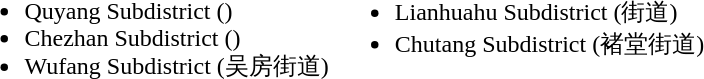<table>
<tr>
<td valign="top"><br><ul><li>Quyang Subdistrict ()</li><li>Chezhan Subdistrict ()</li><li>Wufang Subdistrict (吴房街道)</li></ul></td>
<td valign="top"><br><ul><li>Lianhuahu Subdistrict (街道)</li><li>Chutang Subdistrict (褚堂街道)</li></ul></td>
</tr>
</table>
